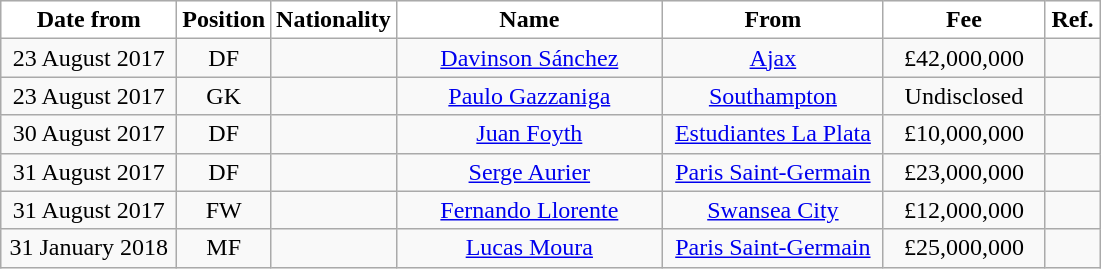<table class="wikitable" style="text-align:center">
<tr>
<th style="background:#FFFFFF; color:#000000; width:110px;">Date from</th>
<th style="background:#FFFFFF; color:#000000; width:50px;">Position</th>
<th style="background:#FFFFFF; color:#000000; width:50px;">Nationality</th>
<th style="background:#FFFFFF; color:#000000; width:170px;">Name</th>
<th style="background:#FFFFFF; color:#000000; width:140px;">From</th>
<th style="background:#FFFFFF; color:#000000; width:100px;">Fee</th>
<th style="background:#FFFFFF; color:#000000; width:30px;">Ref.</th>
</tr>
<tr>
<td>23 August 2017</td>
<td>DF</td>
<td></td>
<td><a href='#'>Davinson Sánchez</a></td>
<td><a href='#'>Ajax</a></td>
<td>£42,000,000</td>
<td></td>
</tr>
<tr>
<td>23 August 2017</td>
<td>GK</td>
<td></td>
<td><a href='#'>Paulo Gazzaniga</a></td>
<td><a href='#'>Southampton</a></td>
<td>Undisclosed</td>
<td></td>
</tr>
<tr>
<td>30 August 2017</td>
<td>DF</td>
<td></td>
<td><a href='#'>Juan Foyth</a></td>
<td><a href='#'>Estudiantes La Plata</a></td>
<td>£10,000,000</td>
<td></td>
</tr>
<tr>
<td>31 August 2017</td>
<td>DF</td>
<td></td>
<td><a href='#'>Serge Aurier</a></td>
<td><a href='#'>Paris Saint-Germain</a></td>
<td>£23,000,000</td>
<td></td>
</tr>
<tr>
<td>31 August 2017</td>
<td>FW</td>
<td></td>
<td><a href='#'>Fernando Llorente</a></td>
<td><a href='#'>Swansea City</a></td>
<td>£12,000,000</td>
<td></td>
</tr>
<tr>
<td>31 January 2018</td>
<td>MF</td>
<td></td>
<td><a href='#'>Lucas Moura</a></td>
<td><a href='#'>Paris Saint-Germain</a></td>
<td>£25,000,000</td>
<td></td>
</tr>
</table>
